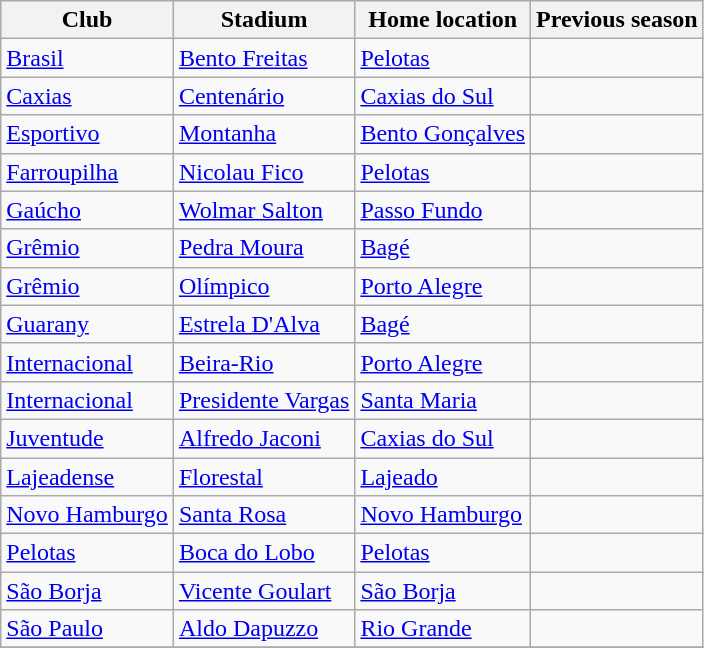<table class="wikitable sortable">
<tr>
<th>Club</th>
<th>Stadium</th>
<th>Home location</th>
<th>Previous season</th>
</tr>
<tr>
<td><a href='#'>Brasil</a></td>
<td><a href='#'>Bento Freitas</a></td>
<td><a href='#'>Pelotas</a></td>
<td></td>
</tr>
<tr>
<td><a href='#'>Caxias</a></td>
<td><a href='#'>Centenário</a></td>
<td><a href='#'>Caxias do Sul</a></td>
<td></td>
</tr>
<tr>
<td><a href='#'>Esportivo</a></td>
<td><a href='#'>Montanha</a></td>
<td><a href='#'>Bento Gonçalves</a></td>
<td></td>
</tr>
<tr>
<td><a href='#'>Farroupilha</a></td>
<td><a href='#'>Nicolau Fico</a></td>
<td><a href='#'>Pelotas</a></td>
<td></td>
</tr>
<tr>
<td><a href='#'>Gaúcho</a></td>
<td><a href='#'>Wolmar Salton</a></td>
<td><a href='#'>Passo Fundo</a></td>
<td></td>
</tr>
<tr>
<td><a href='#'>Grêmio</a></td>
<td><a href='#'>Pedra Moura</a></td>
<td><a href='#'>Bagé</a></td>
<td></td>
</tr>
<tr>
<td><a href='#'>Grêmio</a></td>
<td><a href='#'>Olímpico</a></td>
<td><a href='#'>Porto Alegre</a></td>
<td></td>
</tr>
<tr>
<td><a href='#'>Guarany</a></td>
<td><a href='#'>Estrela D'Alva</a></td>
<td><a href='#'>Bagé</a></td>
<td></td>
</tr>
<tr>
<td><a href='#'>Internacional</a></td>
<td><a href='#'>Beira-Rio</a></td>
<td><a href='#'>Porto Alegre</a></td>
<td></td>
</tr>
<tr>
<td><a href='#'>Internacional</a></td>
<td><a href='#'>Presidente Vargas</a></td>
<td><a href='#'>Santa Maria</a></td>
<td></td>
</tr>
<tr>
<td><a href='#'>Juventude</a></td>
<td><a href='#'>Alfredo Jaconi</a></td>
<td><a href='#'>Caxias do Sul</a></td>
<td></td>
</tr>
<tr>
<td><a href='#'>Lajeadense</a></td>
<td><a href='#'>Florestal</a></td>
<td><a href='#'>Lajeado</a></td>
<td></td>
</tr>
<tr>
<td><a href='#'>Novo Hamburgo</a></td>
<td><a href='#'>Santa Rosa</a></td>
<td><a href='#'>Novo Hamburgo</a></td>
<td></td>
</tr>
<tr>
<td><a href='#'>Pelotas</a></td>
<td><a href='#'>Boca do Lobo</a></td>
<td><a href='#'>Pelotas</a></td>
<td></td>
</tr>
<tr>
<td><a href='#'>São Borja</a></td>
<td><a href='#'>Vicente Goulart</a></td>
<td><a href='#'>São Borja</a></td>
<td></td>
</tr>
<tr>
<td><a href='#'>São Paulo</a></td>
<td><a href='#'>Aldo Dapuzzo</a></td>
<td><a href='#'>Rio Grande</a></td>
<td></td>
</tr>
<tr>
</tr>
</table>
